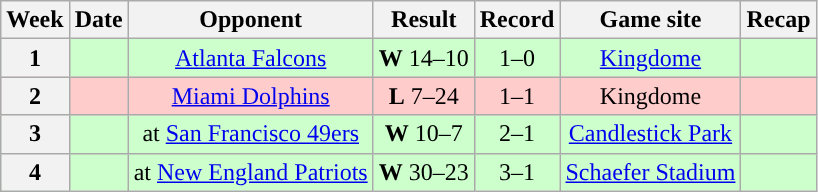<table class="wikitable" style="text-align:center">
<tr>
<th>Week</th>
<th>Date</th>
<th>Opponent</th>
<th>Result</th>
<th>Record</th>
<th>Game site</th>
<th>Recap</th>
</tr>
<tr style="background:#cfc">
<th>1</th>
<td></td>
<td><a href='#'>Atlanta Falcons</a></td>
<td><strong>W</strong> 14–10</td>
<td>1–0</td>
<td><a href='#'>Kingdome</a></td>
<td></td>
</tr>
<tr style="background:#fcc">
<th>2</th>
<td></td>
<td><a href='#'>Miami Dolphins</a></td>
<td><strong>L</strong> 7–24</td>
<td>1–1</td>
<td>Kingdome</td>
<td></td>
</tr>
<tr style="background:#cfc">
<th>3</th>
<td></td>
<td>at <a href='#'>San Francisco 49ers</a></td>
<td><strong>W</strong> 10–7</td>
<td>2–1</td>
<td><a href='#'>Candlestick Park</a></td>
<td></td>
</tr>
<tr style="background:#cfc">
<th>4</th>
<td></td>
<td>at <a href='#'>New England Patriots</a></td>
<td><strong>W</strong> 30–23</td>
<td>3–1</td>
<td><a href='#'>Schaefer Stadium</a></td>
<td></td>
</tr>
</table>
